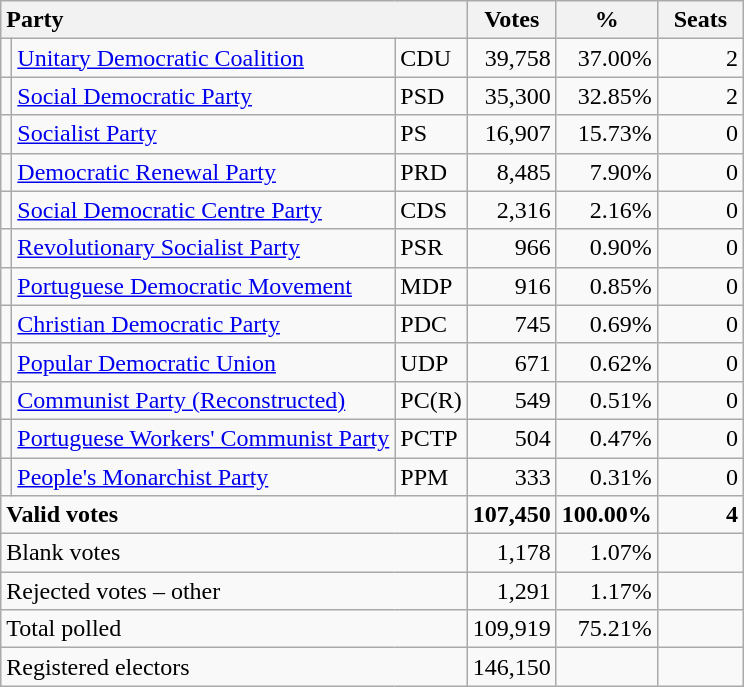<table class="wikitable" border="1" style="text-align:right;">
<tr>
<th style="text-align:left;" colspan=3>Party</th>
<th align=center width="50">Votes</th>
<th align=center width="50">%</th>
<th align=center width="50">Seats</th>
</tr>
<tr>
<td></td>
<td align=left style="white-space: nowrap;"><a href='#'>Unitary Democratic Coalition</a></td>
<td align=left>CDU</td>
<td>39,758</td>
<td>37.00%</td>
<td>2</td>
</tr>
<tr>
<td></td>
<td align=left><a href='#'>Social Democratic Party</a></td>
<td align=left>PSD</td>
<td>35,300</td>
<td>32.85%</td>
<td>2</td>
</tr>
<tr>
<td></td>
<td align=left><a href='#'>Socialist Party</a></td>
<td align=left>PS</td>
<td>16,907</td>
<td>15.73%</td>
<td>0</td>
</tr>
<tr>
<td></td>
<td align=left><a href='#'>Democratic Renewal Party</a></td>
<td align=left>PRD</td>
<td>8,485</td>
<td>7.90%</td>
<td>0</td>
</tr>
<tr>
<td></td>
<td align=left style="white-space: nowrap;"><a href='#'>Social Democratic Centre Party</a></td>
<td align=left>CDS</td>
<td>2,316</td>
<td>2.16%</td>
<td>0</td>
</tr>
<tr>
<td></td>
<td align=left><a href='#'>Revolutionary Socialist Party</a></td>
<td align=left>PSR</td>
<td>966</td>
<td>0.90%</td>
<td>0</td>
</tr>
<tr>
<td></td>
<td align=left><a href='#'>Portuguese Democratic Movement</a></td>
<td align=left>MDP</td>
<td>916</td>
<td>0.85%</td>
<td>0</td>
</tr>
<tr>
<td></td>
<td align=left style="white-space: nowrap;"><a href='#'>Christian Democratic Party</a></td>
<td align=left>PDC</td>
<td>745</td>
<td>0.69%</td>
<td>0</td>
</tr>
<tr>
<td></td>
<td align=left><a href='#'>Popular Democratic Union</a></td>
<td align=left>UDP</td>
<td>671</td>
<td>0.62%</td>
<td>0</td>
</tr>
<tr>
<td></td>
<td align=left><a href='#'>Communist Party (Reconstructed)</a></td>
<td align=left>PC(R)</td>
<td>549</td>
<td>0.51%</td>
<td>0</td>
</tr>
<tr>
<td></td>
<td align=left><a href='#'>Portuguese Workers' Communist Party</a></td>
<td align=left>PCTP</td>
<td>504</td>
<td>0.47%</td>
<td>0</td>
</tr>
<tr>
<td></td>
<td align=left><a href='#'>People's Monarchist Party</a></td>
<td align=left>PPM</td>
<td>333</td>
<td>0.31%</td>
<td>0</td>
</tr>
<tr style="font-weight:bold">
<td align=left colspan=3>Valid votes</td>
<td>107,450</td>
<td>100.00%</td>
<td>4</td>
</tr>
<tr>
<td align=left colspan=3>Blank votes</td>
<td>1,178</td>
<td>1.07%</td>
<td></td>
</tr>
<tr>
<td align=left colspan=3>Rejected votes – other</td>
<td>1,291</td>
<td>1.17%</td>
<td></td>
</tr>
<tr>
<td align=left colspan=3>Total polled</td>
<td>109,919</td>
<td>75.21%</td>
<td></td>
</tr>
<tr>
<td align=left colspan=3>Registered electors</td>
<td>146,150</td>
<td></td>
<td></td>
</tr>
</table>
